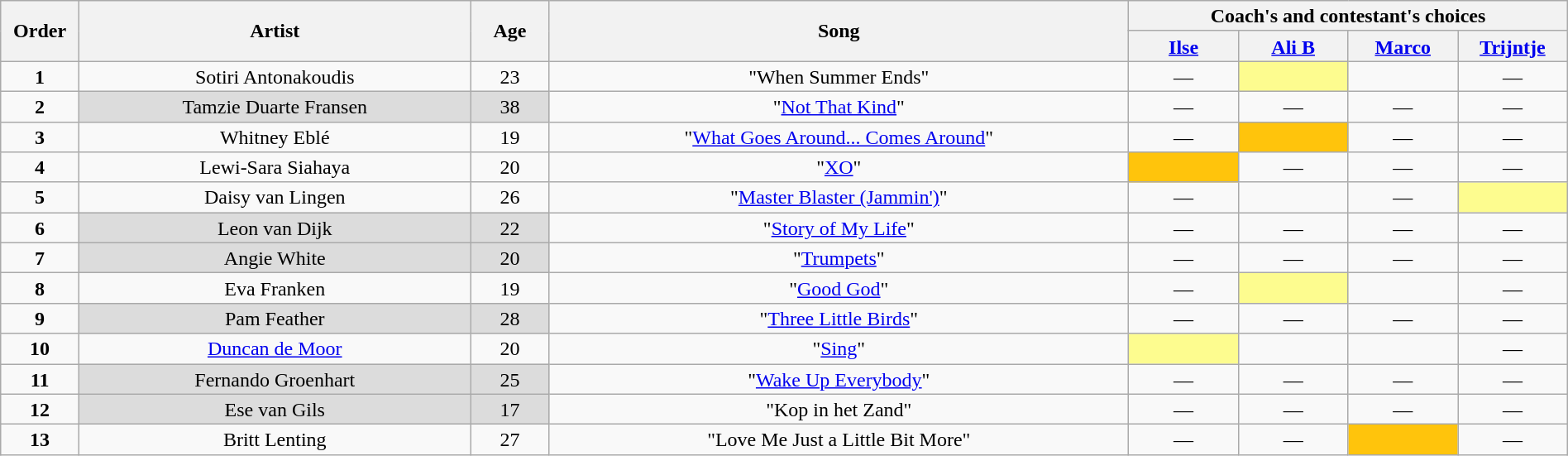<table class="wikitable" style="text-align:center; line-height:17px; width:100%;">
<tr>
<th scope="col" rowspan="2" style="width:05%;">Order</th>
<th scope="col" rowspan="2" style="width:25%;">Artist</th>
<th scope="col" rowspan="2" style="width:05%;">Age</th>
<th scope="col" rowspan="2" style="width:37%;">Song</th>
<th scope="col" colspan="4" style="width:28%;">Coach's and contestant's choices</th>
</tr>
<tr>
<th style="width:07%;"><a href='#'>Ilse</a></th>
<th style="width:07%;"><a href='#'>Ali B</a></th>
<th style="width:07%;"><a href='#'>Marco</a></th>
<th style="width:07%;"><a href='#'>Trijntje</a></th>
</tr>
<tr>
<td><strong>1</strong></td>
<td>Sotiri Antonakoudis</td>
<td>23</td>
<td>"When Summer Ends"</td>
<td>—</td>
<td style="background:#fdfc8f;"><strong></strong></td>
<td><strong></strong></td>
<td>—</td>
</tr>
<tr>
<td><strong>2</strong></td>
<td style="background:#DCDCDC;">Tamzie Duarte Fransen</td>
<td style="background:#DCDCDC;">38</td>
<td>"<a href='#'>Not That Kind</a>"</td>
<td>—</td>
<td>—</td>
<td>—</td>
<td>—</td>
</tr>
<tr>
<td><strong>3</strong></td>
<td>Whitney Eblé</td>
<td>19</td>
<td>"<a href='#'>What Goes Around... Comes Around</a>"</td>
<td>—</td>
<td style="background: #ffc40c;"><strong></strong></td>
<td>—</td>
<td>—</td>
</tr>
<tr>
<td><strong>4</strong></td>
<td>Lewi-Sara Siahaya</td>
<td>20</td>
<td>"<a href='#'>XO</a>"</td>
<td style="background: #ffc40c;"><strong></strong></td>
<td>—</td>
<td>—</td>
<td>—</td>
</tr>
<tr>
<td><strong>5</strong></td>
<td>Daisy van Lingen</td>
<td>26</td>
<td>"<a href='#'>Master Blaster (Jammin')</a>"</td>
<td>—</td>
<td><strong></strong></td>
<td>—</td>
<td style="background:#fdfc8f;"><strong></strong></td>
</tr>
<tr>
<td><strong>6</strong></td>
<td style="background:#DCDCDC;">Leon van Dijk</td>
<td style="background:#DCDCDC;">22</td>
<td>"<a href='#'>Story of My Life</a>"</td>
<td>—</td>
<td>—</td>
<td>—</td>
<td>—</td>
</tr>
<tr>
<td><strong>7</strong></td>
<td style="background:#DCDCDC;">Angie White</td>
<td style="background:#DCDCDC;">20</td>
<td>"<a href='#'>Trumpets</a>"</td>
<td>—</td>
<td>—</td>
<td>—</td>
<td>—</td>
</tr>
<tr>
<td><strong>8</strong></td>
<td>Eva Franken</td>
<td>19</td>
<td>"<a href='#'>Good God</a>"</td>
<td>—</td>
<td style="background:#fdfc8f;"><strong></strong></td>
<td><strong></strong></td>
<td>—</td>
</tr>
<tr>
<td><strong>9</strong></td>
<td style="background:#DCDCDC;">Pam Feather</td>
<td style="background:#DCDCDC;">28</td>
<td>"<a href='#'>Three Little Birds</a>"</td>
<td>—</td>
<td>—</td>
<td>—</td>
<td>—</td>
</tr>
<tr>
<td><strong>10</strong></td>
<td><a href='#'>Duncan de Moor</a></td>
<td>20</td>
<td>"<a href='#'>Sing</a>"</td>
<td style="background:#fdfc8f;"><strong></strong></td>
<td><strong></strong></td>
<td><strong></strong></td>
<td>—</td>
</tr>
<tr>
<td><strong>11</strong></td>
<td style="background:#DCDCDC;">Fernando Groenhart</td>
<td style="background:#DCDCDC;">25</td>
<td>"<a href='#'>Wake Up Everybody</a>"</td>
<td>—</td>
<td>—</td>
<td>—</td>
<td>—</td>
</tr>
<tr>
<td><strong>12</strong></td>
<td style="background:#DCDCDC;">Ese van Gils</td>
<td style="background:#DCDCDC;">17</td>
<td>"Kop in het Zand"</td>
<td>—</td>
<td>—</td>
<td>—</td>
<td>—</td>
</tr>
<tr>
<td><strong>13</strong></td>
<td>Britt Lenting</td>
<td>27</td>
<td>"Love Me Just a Little Bit More"</td>
<td>—</td>
<td>—</td>
<td style="background: #ffc40c;"><strong></strong></td>
<td>—</td>
</tr>
</table>
